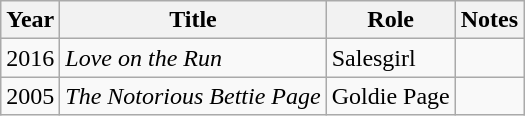<table class="wikitable sortable">
<tr>
<th>Year</th>
<th>Title</th>
<th>Role</th>
<th class="unsortable">Notes</th>
</tr>
<tr>
<td>2016</td>
<td><em>Love on the Run</em></td>
<td>Salesgirl</td>
<td></td>
</tr>
<tr>
<td>2005</td>
<td><em>The Notorious Bettie Page</em></td>
<td>Goldie Page</td>
<td></td>
</tr>
</table>
